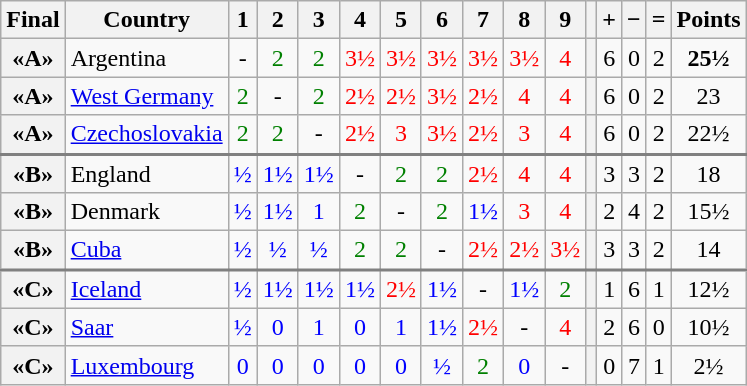<table class="wikitable" style="text-align:center">
<tr>
<th>Final</th>
<th>Country</th>
<th>1</th>
<th>2</th>
<th>3</th>
<th>4</th>
<th>5</th>
<th>6</th>
<th>7</th>
<th>8</th>
<th>9</th>
<th></th>
<th>+</th>
<th>−</th>
<th>=</th>
<th>Points</th>
</tr>
<tr>
<th>«A»</th>
<td style="text-align: left">Argentina</td>
<td>-</td>
<td style="color: green">2</td>
<td style="color: green">2</td>
<td style="color: red;">3½</td>
<td style="color: red;">3½</td>
<td style="color: red;">3½</td>
<td style="color: red;">3½</td>
<td style="color: red;">3½</td>
<td style="color: red;">4</td>
<th></th>
<td>6</td>
<td>0</td>
<td>2</td>
<td><strong>25½</strong></td>
</tr>
<tr>
<th>«A»</th>
<td style="text-align: left"><a href='#'>West Germany</a></td>
<td style="color: green">2</td>
<td>-</td>
<td style="color: green">2</td>
<td style="color: red;">2½</td>
<td style="color: red;">2½</td>
<td style="color: red;">3½</td>
<td style="color: red;">2½</td>
<td style="color: red;">4</td>
<td style="color: red;">4</td>
<th></th>
<td>6</td>
<td>0</td>
<td>2</td>
<td>23</td>
</tr>
<tr>
<th>«A»</th>
<td style="text-align: left"><a href='#'>Czechoslovakia</a></td>
<td style="color: green">2</td>
<td style="color: green">2</td>
<td>-</td>
<td style="color: red;">2½</td>
<td style="color: red;">3</td>
<td style="color: red;">3½</td>
<td style="color: red;">2½</td>
<td style="color: red;">3</td>
<td style="color: red;">4</td>
<th></th>
<td>6</td>
<td>0</td>
<td>2</td>
<td>22½</td>
</tr>
<tr style="border-top:2px solid grey;">
<th>«B»</th>
<td style="text-align: left">England</td>
<td style="color: blue;">½</td>
<td style="color: blue;">1½</td>
<td style="color: blue;">1½</td>
<td>-</td>
<td style="color: green">2</td>
<td style="color: green">2</td>
<td style="color: red;">2½</td>
<td style="color: red;">4</td>
<td style="color: red;">4</td>
<th></th>
<td>3</td>
<td>3</td>
<td>2</td>
<td>18</td>
</tr>
<tr>
<th>«B»</th>
<td style="text-align: left">Denmark</td>
<td style="color: blue;">½</td>
<td style="color: blue;">1½</td>
<td style="color: blue;">1</td>
<td style="color: green">2</td>
<td>-</td>
<td style="color: green">2</td>
<td style="color: blue;">1½</td>
<td style="color: red;">3</td>
<td style="color: red;">4</td>
<th></th>
<td>2</td>
<td>4</td>
<td>2</td>
<td>15½</td>
</tr>
<tr>
<th>«B»</th>
<td style="text-align: left"><a href='#'>Cuba</a></td>
<td style="color: blue;">½</td>
<td style="color: blue;">½</td>
<td style="color: blue;">½</td>
<td style="color: green">2</td>
<td style="color: green">2</td>
<td>-</td>
<td style="color: red;">2½</td>
<td style="color: red;">2½</td>
<td style="color: red;">3½</td>
<th></th>
<td>3</td>
<td>3</td>
<td>2</td>
<td>14</td>
</tr>
<tr style="border-top:2px solid grey;">
<th>«C»</th>
<td style="text-align: left"><a href='#'>Iceland</a></td>
<td style="color: blue;">½</td>
<td style="color: blue;">1½</td>
<td style="color: blue;">1½</td>
<td style="color: blue;">1½</td>
<td style="color: red;">2½</td>
<td style="color: blue;">1½</td>
<td>-</td>
<td style="color: blue;">1½</td>
<td style="color: green">2</td>
<th></th>
<td>1</td>
<td>6</td>
<td>1</td>
<td>12½</td>
</tr>
<tr>
<th>«C»</th>
<td style="text-align: left"><a href='#'>Saar</a></td>
<td style="color: blue;">½</td>
<td style="color: blue;">0</td>
<td style="color: blue;">1</td>
<td style="color: blue;">0</td>
<td style="color: blue;">1</td>
<td style="color: blue;">1½</td>
<td style="color: red;">2½</td>
<td>-</td>
<td style="color: red;">4</td>
<th></th>
<td>2</td>
<td>6</td>
<td>0</td>
<td>10½</td>
</tr>
<tr>
<th>«C»</th>
<td style="text-align: left"><a href='#'>Luxembourg</a></td>
<td style="color: blue;">0</td>
<td style="color: blue;">0</td>
<td style="color: blue;">0</td>
<td style="color: blue;">0</td>
<td style="color: blue;">0</td>
<td style="color: blue;">½</td>
<td style="color: green">2</td>
<td style="color: blue;">0</td>
<td>-</td>
<th></th>
<td>0</td>
<td>7</td>
<td>1</td>
<td>2½</td>
</tr>
</table>
